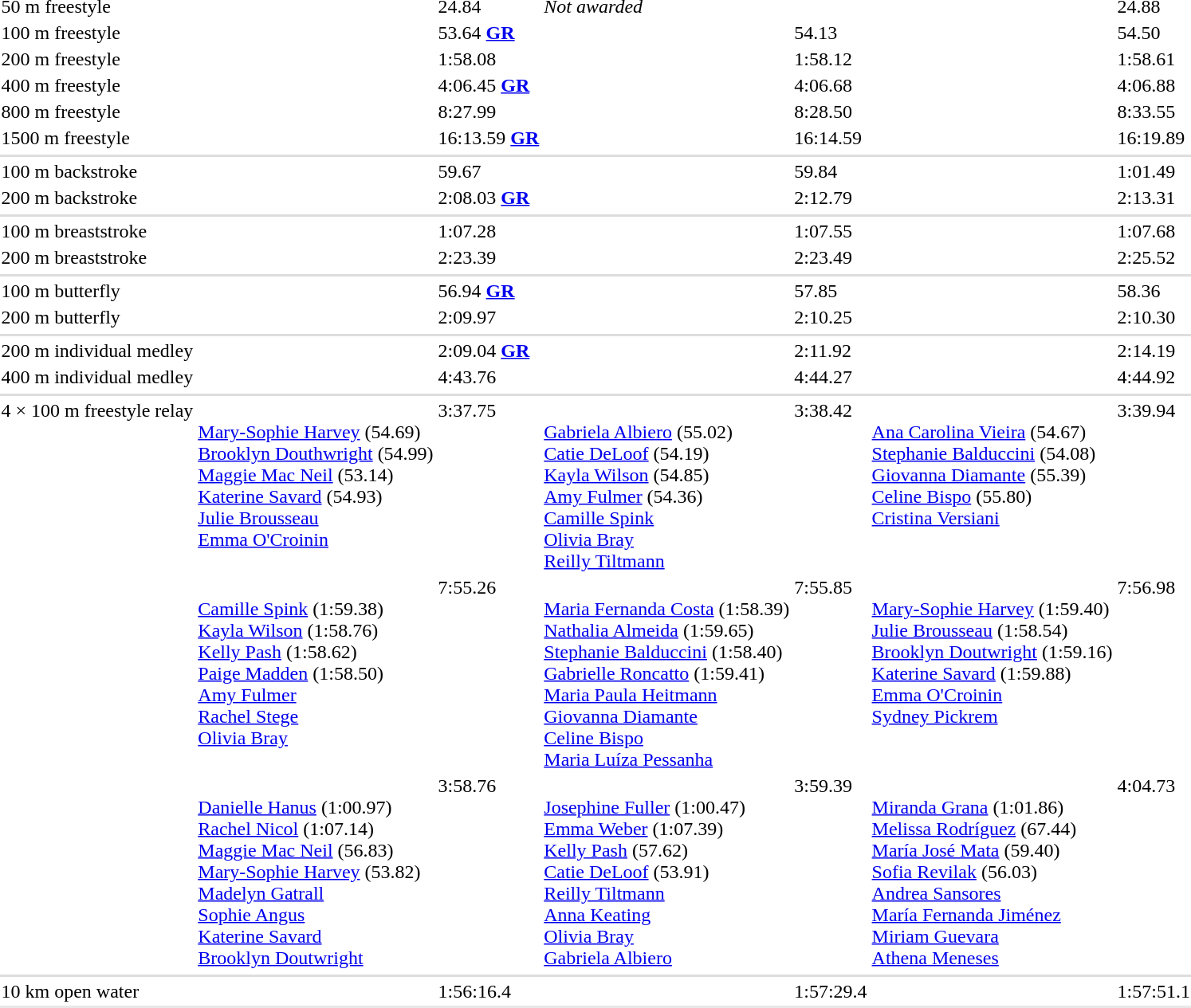<table>
<tr>
<td rowspan=2>50 m freestyle<br></td>
<td></td>
<td rowspan=2>24.84</td>
<td colspan=2 rowspan=2><em>Not awarded</em></td>
<td rowspan=2></td>
<td rowspan=2>24.88</td>
</tr>
<tr>
<td></td>
</tr>
<tr>
<td>100 m freestyle<br></td>
<td></td>
<td>53.64 <strong><a href='#'>GR</a></strong></td>
<td></td>
<td>54.13</td>
<td></td>
<td>54.50</td>
</tr>
<tr>
<td>200 m freestyle<br></td>
<td></td>
<td>1:58.08</td>
<td></td>
<td>1:58.12</td>
<td></td>
<td>1:58.61</td>
</tr>
<tr>
<td>400 m freestyle<br></td>
<td></td>
<td>4:06.45 <strong><a href='#'>GR</a></strong></td>
<td></td>
<td>4:06.68</td>
<td></td>
<td>4:06.88</td>
</tr>
<tr>
<td>800 m freestyle<br></td>
<td></td>
<td>8:27.99</td>
<td></td>
<td>8:28.50</td>
<td></td>
<td>8:33.55</td>
</tr>
<tr>
<td>1500 m freestyle<br></td>
<td></td>
<td>16:13.59 <strong><a href='#'>GR</a></strong></td>
<td></td>
<td>16:14.59</td>
<td></td>
<td>16:19.89</td>
</tr>
<tr>
</tr>
<tr bgcolor=#ddd>
<td colspan=7></td>
</tr>
<tr>
<td>100 m backstroke<br></td>
<td></td>
<td>59.67</td>
<td></td>
<td>59.84</td>
<td></td>
<td>1:01.49</td>
</tr>
<tr>
<td>200 m backstroke<br></td>
<td></td>
<td>2:08.03 <strong><a href='#'>GR</a></strong></td>
<td></td>
<td>2:12.79</td>
<td></td>
<td>2:13.31</td>
</tr>
<tr>
</tr>
<tr bgcolor=#ddd>
<td colspan=7></td>
</tr>
<tr>
<td>100 m breaststroke<br></td>
<td></td>
<td>1:07.28</td>
<td></td>
<td>1:07.55</td>
<td></td>
<td>1:07.68</td>
</tr>
<tr>
<td>200 m breaststroke<br></td>
<td></td>
<td>2:23.39</td>
<td></td>
<td>2:23.49</td>
<td></td>
<td>2:25.52</td>
</tr>
<tr>
</tr>
<tr bgcolor=#ddd>
<td colspan=7></td>
</tr>
<tr>
<td>100 m butterfly<br></td>
<td></td>
<td>56.94 <strong><a href='#'>GR</a></strong></td>
<td></td>
<td>57.85</td>
<td></td>
<td>58.36</td>
</tr>
<tr>
<td>200 m butterfly<br></td>
<td></td>
<td>2:09.97</td>
<td></td>
<td>2:10.25</td>
<td></td>
<td>2:10.30</td>
</tr>
<tr>
</tr>
<tr bgcolor=#ddd>
<td colspan=7></td>
</tr>
<tr>
<td>200 m individual medley<br></td>
<td></td>
<td>2:09.04 <strong><a href='#'>GR</a></strong></td>
<td></td>
<td>2:11.92</td>
<td></td>
<td>2:14.19</td>
</tr>
<tr>
<td>400 m individual medley<br></td>
<td></td>
<td>4:43.76</td>
<td></td>
<td>4:44.27</td>
<td></td>
<td>4:44.92</td>
</tr>
<tr>
</tr>
<tr bgcolor=#ddd>
<td colspan=7></td>
</tr>
<tr valign="top">
<td>4 × 100 m freestyle relay<br></td>
<td><br><a href='#'>Mary-Sophie Harvey</a> (54.69)<br><a href='#'>Brooklyn Douthwright</a> (54.99)<br><a href='#'>Maggie Mac Neil</a> (53.14)<br><a href='#'>Katerine Savard</a> (54.93)<br><a href='#'>Julie Brousseau</a><br><a href='#'>Emma O'Croinin</a></td>
<td>3:37.75</td>
<td><br><a href='#'>Gabriela Albiero</a> (55.02)<br><a href='#'>Catie DeLoof</a> (54.19)<br><a href='#'>Kayla Wilson</a> (54.85)<br><a href='#'>Amy Fulmer</a> (54.36)<br><a href='#'>Camille Spink</a><br><a href='#'>Olivia Bray</a><br><a href='#'>Reilly Tiltmann</a></td>
<td>3:38.42</td>
<td><br><a href='#'>Ana Carolina Vieira</a> (54.67)<br><a href='#'>Stephanie Balduccini</a> (54.08)<br><a href='#'>Giovanna Diamante</a> (55.39)<br><a href='#'>Celine Bispo</a> (55.80)<br><a href='#'>Cristina Versiani</a></td>
<td>3:39.94</td>
</tr>
<tr valign="top">
<td><br></td>
<td><br><a href='#'>Camille Spink</a> (1:59.38)<br><a href='#'>Kayla Wilson</a> (1:58.76)<br><a href='#'>Kelly Pash</a> (1:58.62)<br><a href='#'>Paige Madden</a> (1:58.50)<br><a href='#'>Amy Fulmer</a><br><a href='#'>Rachel Stege</a><br><a href='#'>Olivia Bray</a></td>
<td>7:55.26</td>
<td><br><a href='#'>Maria Fernanda Costa</a> (1:58.39)<br><a href='#'>Nathalia Almeida</a> (1:59.65)<br><a href='#'>Stephanie Balduccini</a> (1:58.40)<br><a href='#'>Gabrielle Roncatto</a> (1:59.41)<br><a href='#'>Maria Paula Heitmann</a><br><a href='#'>Giovanna Diamante</a><br><a href='#'>Celine Bispo</a><br><a href='#'>Maria Luíza Pessanha</a></td>
<td>7:55.85</td>
<td><br><a href='#'>Mary-Sophie Harvey</a> (1:59.40)<br><a href='#'>Julie Brousseau</a> (1:58.54)<br><a href='#'>Brooklyn Doutwright</a> (1:59.16)<br><a href='#'>Katerine Savard</a> (1:59.88)<br><a href='#'>Emma O'Croinin</a><br><a href='#'>Sydney Pickrem</a></td>
<td>7:56.98</td>
</tr>
<tr valign="top">
<td><br></td>
<td><br><a href='#'>Danielle Hanus</a> (1:00.97)<br><a href='#'>Rachel Nicol</a> (1:07.14)<br><a href='#'>Maggie Mac Neil</a> (56.83)<br><a href='#'>Mary-Sophie Harvey</a> (53.82)<br><a href='#'>Madelyn Gatrall</a><br><a href='#'>Sophie Angus</a><br><a href='#'>Katerine Savard</a><br><a href='#'>Brooklyn Doutwright</a></td>
<td>3:58.76</td>
<td><br><a href='#'>Josephine Fuller</a> (1:00.47)<br><a href='#'>Emma Weber</a> (1:07.39)<br><a href='#'>Kelly Pash</a> (57.62)<br><a href='#'>Catie DeLoof</a> (53.91)<br><a href='#'>Reilly Tiltmann</a><br><a href='#'>Anna Keating</a><br><a href='#'>Olivia Bray</a><br><a href='#'>Gabriela Albiero</a></td>
<td>3:59.39</td>
<td><br><a href='#'>Miranda Grana</a> (1:01.86)<br><a href='#'>Melissa Rodríguez</a> (67.44)<br><a href='#'>María José Mata</a> (59.40)<br><a href='#'>Sofia Revilak</a> (56.03)<br><a href='#'>Andrea Sansores</a><br><a href='#'>María Fernanda Jiménez</a><br><a href='#'>Miriam Guevara</a><br><a href='#'>Athena Meneses</a></td>
<td>4:04.73</td>
</tr>
<tr>
</tr>
<tr bgcolor=#ddd>
<td colspan=7></td>
</tr>
<tr>
<td>10 km open water<br></td>
<td></td>
<td>1:56:16.4</td>
<td></td>
<td>1:57:29.4</td>
<td></td>
<td>1:57:51.1</td>
</tr>
<tr bgcolor= e8e8e8>
<td colspan=7></td>
</tr>
</table>
